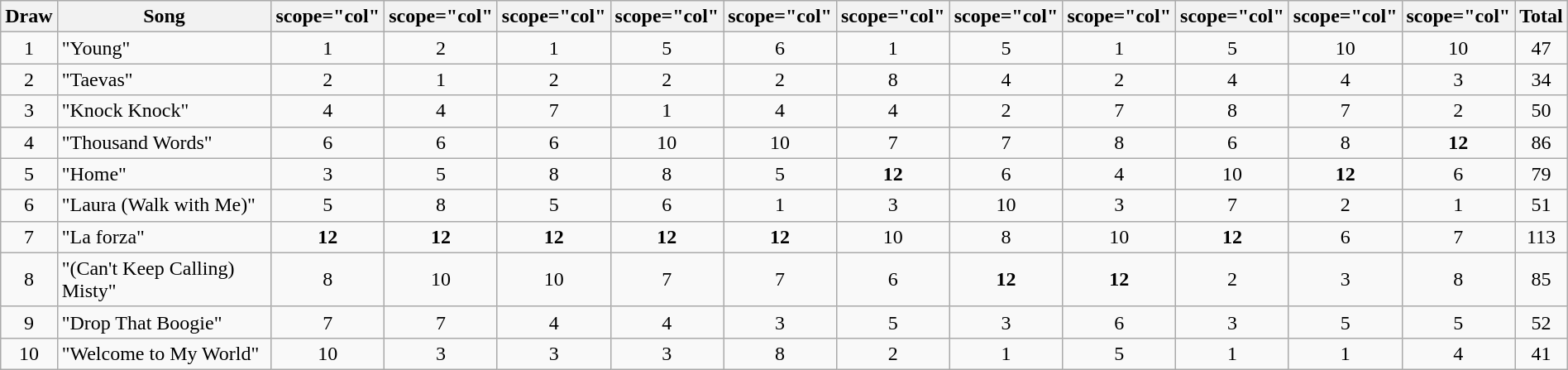<table class="wikitable collapsible" style="margin: 1em auto 1em auto; text-align:center;">
<tr>
<th>Draw</th>
<th>Song</th>
<th>scope="col" </th>
<th>scope="col" </th>
<th>scope="col" </th>
<th>scope="col" </th>
<th>scope="col" </th>
<th>scope="col" </th>
<th>scope="col" </th>
<th>scope="col" </th>
<th>scope="col" </th>
<th>scope="col" </th>
<th>scope="col" </th>
<th>Total</th>
</tr>
<tr>
<td>1</td>
<td align="left">"Young"</td>
<td>1</td>
<td>2</td>
<td>1</td>
<td>5</td>
<td>6</td>
<td>1</td>
<td>5</td>
<td>1</td>
<td>5</td>
<td>10</td>
<td>10</td>
<td>47</td>
</tr>
<tr>
<td>2</td>
<td align="left">"Taevas"</td>
<td>2</td>
<td>1</td>
<td>2</td>
<td>2</td>
<td>2</td>
<td>8</td>
<td>4</td>
<td>2</td>
<td>4</td>
<td>4</td>
<td>3</td>
<td>34</td>
</tr>
<tr>
<td>3</td>
<td align="left">"Knock Knock"</td>
<td>4</td>
<td>4</td>
<td>7</td>
<td>1</td>
<td>4</td>
<td>4</td>
<td>2</td>
<td>7</td>
<td>8</td>
<td>7</td>
<td>2</td>
<td>50</td>
</tr>
<tr>
<td>4</td>
<td align="left">"Thousand Words"</td>
<td>6</td>
<td>6</td>
<td>6</td>
<td>10</td>
<td>10</td>
<td>7</td>
<td>7</td>
<td>8</td>
<td>6</td>
<td>8</td>
<td><strong>12</strong></td>
<td>86</td>
</tr>
<tr>
<td>5</td>
<td align="left">"Home"</td>
<td>3</td>
<td>5</td>
<td>8</td>
<td>8</td>
<td>5</td>
<td><strong>12</strong></td>
<td>6</td>
<td>4</td>
<td>10</td>
<td><strong>12</strong></td>
<td>6</td>
<td>79</td>
</tr>
<tr>
<td>6</td>
<td align="left">"Laura (Walk with Me)"</td>
<td>5</td>
<td>8</td>
<td>5</td>
<td>6</td>
<td>1</td>
<td>3</td>
<td>10</td>
<td>3</td>
<td>7</td>
<td>2</td>
<td>1</td>
<td>51</td>
</tr>
<tr>
<td>7</td>
<td align="left">"La forza"</td>
<td><strong>12</strong></td>
<td><strong>12</strong></td>
<td><strong>12</strong></td>
<td><strong>12</strong></td>
<td><strong>12</strong></td>
<td>10</td>
<td>8</td>
<td>10</td>
<td><strong>12</strong></td>
<td>6</td>
<td>7</td>
<td>113</td>
</tr>
<tr>
<td>8</td>
<td align="left">"(Can't Keep Calling) Misty"</td>
<td>8</td>
<td>10</td>
<td>10</td>
<td>7</td>
<td>7</td>
<td>6</td>
<td><strong>12</strong></td>
<td><strong>12</strong></td>
<td>2</td>
<td>3</td>
<td>8</td>
<td>85</td>
</tr>
<tr>
<td>9</td>
<td align="left">"Drop That Boogie"</td>
<td>7</td>
<td>7</td>
<td>4</td>
<td>4</td>
<td>3</td>
<td>5</td>
<td>3</td>
<td>6</td>
<td>3</td>
<td>5</td>
<td>5</td>
<td>52</td>
</tr>
<tr>
<td>10</td>
<td align="left">"Welcome to My World"</td>
<td>10</td>
<td>3</td>
<td>3</td>
<td>3</td>
<td>8</td>
<td>2</td>
<td>1</td>
<td>5</td>
<td>1</td>
<td>1</td>
<td>4</td>
<td>41</td>
</tr>
</table>
